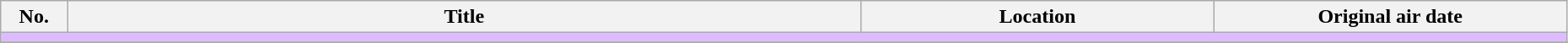<table class="wikitable" style="width:98%;">
<tr>
<th width= 2%>No.</th>
<th width=27%>Title</th>
<th width=12%>Location</th>
<th width=12%>Original air date</th>
</tr>
<tr>
<td colspan="5" style="background:#dcbcff;"></td>
</tr>
<tr>
</tr>
</table>
